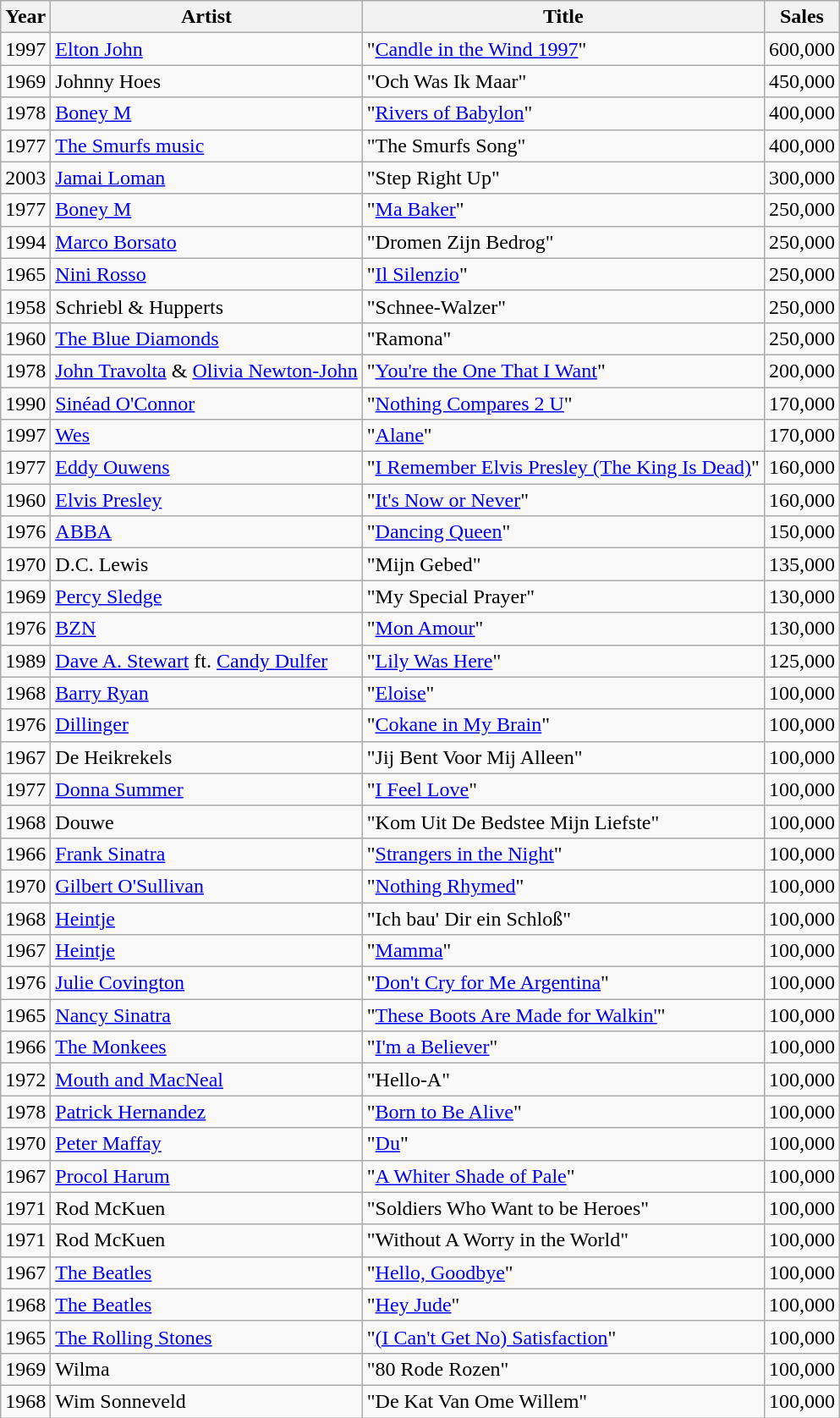<table class="wikitable">
<tr>
<th>Year</th>
<th>Artist</th>
<th>Title</th>
<th>Sales</th>
</tr>
<tr>
<td>1997</td>
<td><a href='#'>Elton John</a></td>
<td>"<a href='#'>Candle in the Wind 1997</a>"</td>
<td>600,000</td>
</tr>
<tr>
<td>1969</td>
<td>Johnny Hoes</td>
<td>"Och Was Ik Maar"</td>
<td>450,000</td>
</tr>
<tr>
<td>1978</td>
<td><a href='#'>Boney M</a></td>
<td>"<a href='#'>Rivers of Babylon</a>"</td>
<td>400,000</td>
</tr>
<tr>
<td>1977</td>
<td><a href='#'>The Smurfs music</a></td>
<td>"The Smurfs Song"</td>
<td>400,000</td>
</tr>
<tr>
<td>2003</td>
<td><a href='#'>Jamai Loman</a></td>
<td>"Step Right Up"</td>
<td>300,000</td>
</tr>
<tr>
<td>1977</td>
<td><a href='#'>Boney M</a></td>
<td>"<a href='#'>Ma Baker</a>"</td>
<td>250,000</td>
</tr>
<tr>
<td>1994</td>
<td><a href='#'>Marco Borsato</a></td>
<td>"Dromen Zijn Bedrog"</td>
<td>250,000</td>
</tr>
<tr>
<td>1965</td>
<td><a href='#'>Nini Rosso</a></td>
<td>"<a href='#'>Il Silenzio</a>"</td>
<td>250,000</td>
</tr>
<tr>
<td>1958</td>
<td>Schriebl & Hupperts</td>
<td>"Schnee-Walzer"</td>
<td>250,000</td>
</tr>
<tr>
<td>1960</td>
<td><a href='#'>The Blue Diamonds</a></td>
<td>"Ramona"</td>
<td>250,000</td>
</tr>
<tr>
<td>1978</td>
<td><a href='#'>John Travolta</a> & <a href='#'>Olivia Newton-John</a></td>
<td>"<a href='#'>You're the One That I Want</a>"</td>
<td>200,000</td>
</tr>
<tr>
<td>1990</td>
<td><a href='#'>Sinéad O'Connor</a></td>
<td>"<a href='#'>Nothing Compares 2 U</a>"</td>
<td>170,000</td>
</tr>
<tr>
<td>1997</td>
<td><a href='#'>Wes</a></td>
<td>"<a href='#'>Alane</a>"</td>
<td>170,000</td>
</tr>
<tr>
<td>1977</td>
<td><a href='#'>Eddy Ouwens</a></td>
<td>"<a href='#'>I Remember Elvis Presley (The King Is Dead)</a>"</td>
<td>160,000</td>
</tr>
<tr>
<td>1960</td>
<td><a href='#'>Elvis Presley</a></td>
<td>"<a href='#'>It's Now or Never</a>"</td>
<td>160,000</td>
</tr>
<tr>
<td>1976</td>
<td><a href='#'>ABBA</a></td>
<td>"<a href='#'>Dancing Queen</a>"</td>
<td>150,000</td>
</tr>
<tr>
<td>1970</td>
<td>D.C. Lewis</td>
<td>"Mijn Gebed"</td>
<td>135,000</td>
</tr>
<tr>
<td>1969</td>
<td><a href='#'>Percy Sledge</a></td>
<td>"My Special Prayer"</td>
<td>130,000</td>
</tr>
<tr>
<td>1976</td>
<td><a href='#'>BZN</a></td>
<td>"<a href='#'>Mon Amour</a>"</td>
<td>130,000</td>
</tr>
<tr>
<td>1989</td>
<td><a href='#'>Dave A. Stewart</a> ft. <a href='#'>Candy Dulfer</a></td>
<td>"<a href='#'>Lily Was Here</a>"</td>
<td>125,000</td>
</tr>
<tr>
<td>1968</td>
<td><a href='#'>Barry Ryan</a></td>
<td>"<a href='#'>Eloise</a>"</td>
<td>100,000</td>
</tr>
<tr>
<td>1976</td>
<td><a href='#'>Dillinger</a></td>
<td>"<a href='#'>Cokane in My Brain</a>"</td>
<td>100,000</td>
</tr>
<tr>
<td>1967</td>
<td>De Heikrekels</td>
<td>"Jij Bent Voor Mij Alleen"</td>
<td>100,000</td>
</tr>
<tr>
<td>1977</td>
<td><a href='#'>Donna Summer</a></td>
<td>"<a href='#'>I Feel Love</a>"</td>
<td>100,000</td>
</tr>
<tr>
<td>1968</td>
<td>Douwe</td>
<td>"Kom Uit De Bedstee Mijn Liefste"</td>
<td>100,000</td>
</tr>
<tr>
<td>1966</td>
<td><a href='#'>Frank Sinatra</a></td>
<td>"<a href='#'>Strangers in the Night</a>"</td>
<td>100,000</td>
</tr>
<tr>
<td>1970</td>
<td><a href='#'>Gilbert O'Sullivan</a></td>
<td>"<a href='#'>Nothing Rhymed</a>"</td>
<td>100,000</td>
</tr>
<tr>
<td>1968</td>
<td><a href='#'>Heintje</a></td>
<td>"Ich bau' Dir ein Schloß"</td>
<td>100,000</td>
</tr>
<tr>
<td>1967</td>
<td><a href='#'>Heintje</a></td>
<td>"<a href='#'>Mamma</a>"</td>
<td>100,000</td>
</tr>
<tr>
<td>1976</td>
<td><a href='#'>Julie Covington</a></td>
<td>"<a href='#'>Don't Cry for Me Argentina</a>"</td>
<td>100,000</td>
</tr>
<tr>
<td>1965</td>
<td><a href='#'>Nancy Sinatra</a></td>
<td>"<a href='#'>These Boots Are Made for Walkin'</a>"</td>
<td>100,000</td>
</tr>
<tr>
<td>1966</td>
<td><a href='#'>The Monkees</a></td>
<td>"<a href='#'>I'm a Believer</a>"</td>
<td>100,000</td>
</tr>
<tr>
<td>1972</td>
<td><a href='#'>Mouth and MacNeal</a></td>
<td>"Hello-A"</td>
<td>100,000</td>
</tr>
<tr>
<td>1978</td>
<td><a href='#'>Patrick Hernandez</a></td>
<td>"<a href='#'>Born to Be Alive</a>"</td>
<td>100,000</td>
</tr>
<tr>
<td>1970</td>
<td><a href='#'>Peter Maffay</a></td>
<td>"<a href='#'>Du</a>"</td>
<td>100,000</td>
</tr>
<tr>
<td>1967</td>
<td><a href='#'>Procol Harum</a></td>
<td>"<a href='#'>A Whiter Shade of Pale</a>"</td>
<td>100,000</td>
</tr>
<tr>
<td>1971</td>
<td>Rod McKuen</td>
<td>"Soldiers Who Want to be Heroes"</td>
<td>100,000</td>
</tr>
<tr>
<td>1971</td>
<td>Rod McKuen</td>
<td>"Without A Worry in the World"</td>
<td>100,000</td>
</tr>
<tr>
<td>1967</td>
<td><a href='#'>The Beatles</a></td>
<td>"<a href='#'>Hello, Goodbye</a>"</td>
<td>100,000</td>
</tr>
<tr>
<td>1968</td>
<td><a href='#'>The Beatles</a></td>
<td>"<a href='#'>Hey Jude</a>"</td>
<td>100,000</td>
</tr>
<tr>
<td>1965</td>
<td><a href='#'>The Rolling Stones</a></td>
<td>"<a href='#'>(I Can't Get No) Satisfaction</a>"</td>
<td>100,000</td>
</tr>
<tr>
<td>1969</td>
<td>Wilma</td>
<td>"80 Rode Rozen"</td>
<td>100,000</td>
</tr>
<tr>
<td>1968</td>
<td>Wim Sonneveld</td>
<td>"De Kat Van Ome Willem"</td>
<td>100,000</td>
</tr>
</table>
